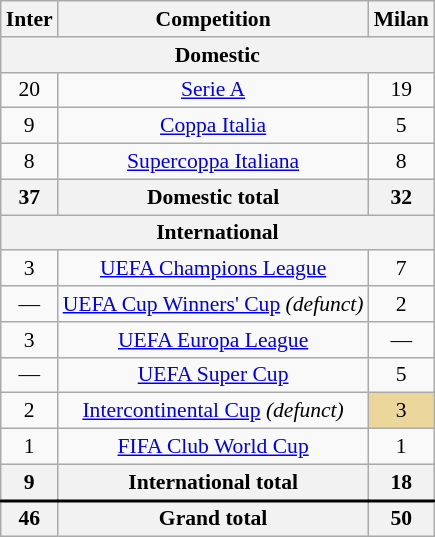<table class="wikitable sortable"  style="width:auto; font-size:90%">
<tr>
<th>Inter</th>
<th>Competition</th>
<th>Milan</th>
</tr>
<tr style="text-align:center;">
<th colspan="3">Domestic</th>
</tr>
<tr style="text-align:center;">
<td>20</td>
<td><a href='#'>Serie A</a></td>
<td>19</td>
</tr>
<tr style="text-align:center;">
<td>9</td>
<td><a href='#'>Coppa Italia</a></td>
<td>5</td>
</tr>
<tr style="text-align:center;">
<td>8</td>
<td><a href='#'>Supercoppa Italiana</a></td>
<td>8</td>
</tr>
<tr style="text-align:center;">
<th>37</th>
<th>Domestic total</th>
<th>32</th>
</tr>
<tr style="text-align:center;">
<th colspan="3">International</th>
</tr>
<tr style="text-align:center;">
<td>3</td>
<td><a href='#'>UEFA Champions League</a></td>
<td>7</td>
</tr>
<tr style="text-align:center;">
<td>—</td>
<td><a href='#'>UEFA Cup Winners' Cup</a> <em>(defunct)</em></td>
<td>2</td>
</tr>
<tr style="text-align:center;">
<td>3</td>
<td><a href='#'>UEFA Europa League</a></td>
<td>—</td>
</tr>
<tr style="text-align:center;">
<td>—</td>
<td><a href='#'>UEFA Super Cup</a></td>
<td>5</td>
</tr>
<tr style="text-align: center;">
<td>2</td>
<td><a href='#'>Intercontinental Cup</a> <em>(defunct)</em></td>
<td style=background:#EBD79B>3</td>
</tr>
<tr style="text-align:center;">
<td>1</td>
<td><a href='#'>FIFA Club World Cup</a></td>
<td>1</td>
</tr>
<tr style="text-align:center;">
<th>9</th>
<th>International total</th>
<th>18</th>
</tr>
<tr style="text-align:center; border-top: 2px solid black;">
<th>46</th>
<th>Grand total</th>
<th>50</th>
</tr>
</table>
